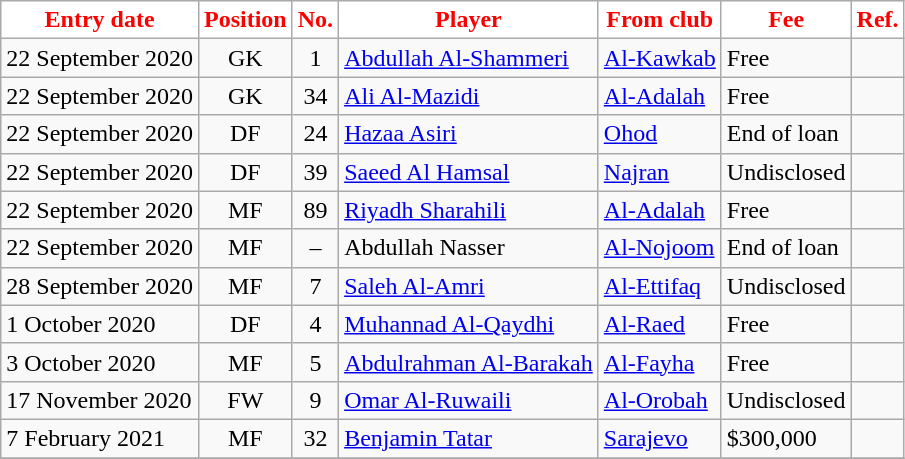<table class="wikitable sortable">
<tr>
<th style="background:white; color:red;"><strong>Entry date</strong></th>
<th style="background:white; color:red;"><strong>Position</strong></th>
<th style="background:white; color:red;"><strong>No.</strong></th>
<th style="background:white; color:red;"><strong>Player</strong></th>
<th style="background:white; color:red;"><strong>From club</strong></th>
<th style="background:white; color:red;"><strong>Fee</strong></th>
<th style="background:white; color:red;"><strong>Ref.</strong></th>
</tr>
<tr>
<td>22 September 2020</td>
<td style="text-align:center;">GK</td>
<td style="text-align:center;">1</td>
<td style="text-align:left;"> <a href='#'>Abdullah Al-Shammeri</a></td>
<td style="text-align:left;"> <a href='#'>Al-Kawkab</a></td>
<td>Free</td>
<td></td>
</tr>
<tr>
<td>22 September 2020</td>
<td style="text-align:center;">GK</td>
<td style="text-align:center;">34</td>
<td style="text-align:left;"> <a href='#'>Ali Al-Mazidi</a></td>
<td style="text-align:left;"> <a href='#'>Al-Adalah</a></td>
<td>Free</td>
<td></td>
</tr>
<tr>
<td>22 September 2020</td>
<td style="text-align:center;">DF</td>
<td style="text-align:center;">24</td>
<td style="text-align:left;"> <a href='#'>Hazaa Asiri</a></td>
<td style="text-align:left;"> <a href='#'>Ohod</a></td>
<td>End of loan</td>
<td></td>
</tr>
<tr>
<td>22 September 2020</td>
<td style="text-align:center;">DF</td>
<td style="text-align:center;">39</td>
<td style="text-align:left;"> <a href='#'>Saeed Al Hamsal</a></td>
<td style="text-align:left;"> <a href='#'>Najran</a></td>
<td>Undisclosed</td>
<td></td>
</tr>
<tr>
<td>22 September 2020</td>
<td style="text-align:center;">MF</td>
<td style="text-align:center;">89</td>
<td style="text-align:left;"> <a href='#'>Riyadh Sharahili</a></td>
<td style="text-align:left;"> <a href='#'>Al-Adalah</a></td>
<td>Free</td>
<td></td>
</tr>
<tr>
<td>22 September 2020</td>
<td style="text-align:center;">MF</td>
<td style="text-align:center;">–</td>
<td style="text-align:left;"> Abdullah Nasser</td>
<td style="text-align:left;"> <a href='#'>Al-Nojoom</a></td>
<td>End of loan</td>
<td></td>
</tr>
<tr>
<td>28 September 2020</td>
<td style="text-align:center;">MF</td>
<td style="text-align:center;">7</td>
<td style="text-align:left;"> <a href='#'>Saleh Al-Amri</a></td>
<td style="text-align:left;"> <a href='#'>Al-Ettifaq</a></td>
<td>Undisclosed</td>
<td></td>
</tr>
<tr>
<td>1 October 2020</td>
<td style="text-align:center;">DF</td>
<td style="text-align:center;">4</td>
<td style="text-align:left;"> <a href='#'>Muhannad Al-Qaydhi</a></td>
<td style="text-align:left;"> <a href='#'>Al-Raed</a></td>
<td>Free</td>
<td></td>
</tr>
<tr>
<td>3 October 2020</td>
<td style="text-align:center;">MF</td>
<td style="text-align:center;">5</td>
<td style="text-align:left;"> <a href='#'>Abdulrahman Al-Barakah</a></td>
<td style="text-align:left;"> <a href='#'>Al-Fayha</a></td>
<td>Free</td>
<td></td>
</tr>
<tr>
<td>17 November 2020</td>
<td style="text-align:center;">FW</td>
<td style="text-align:center;">9</td>
<td style="text-align:left;"> <a href='#'>Omar Al-Ruwaili</a></td>
<td style="text-align:left;"> <a href='#'>Al-Orobah</a></td>
<td>Undisclosed</td>
<td></td>
</tr>
<tr>
<td>7 February 2021</td>
<td style="text-align:center;">MF</td>
<td style="text-align:center;">32</td>
<td style="text-align:left;"> <a href='#'>Benjamin Tatar</a></td>
<td style="text-align:left;"> <a href='#'>Sarajevo</a></td>
<td>$300,000</td>
<td></td>
</tr>
<tr>
</tr>
</table>
